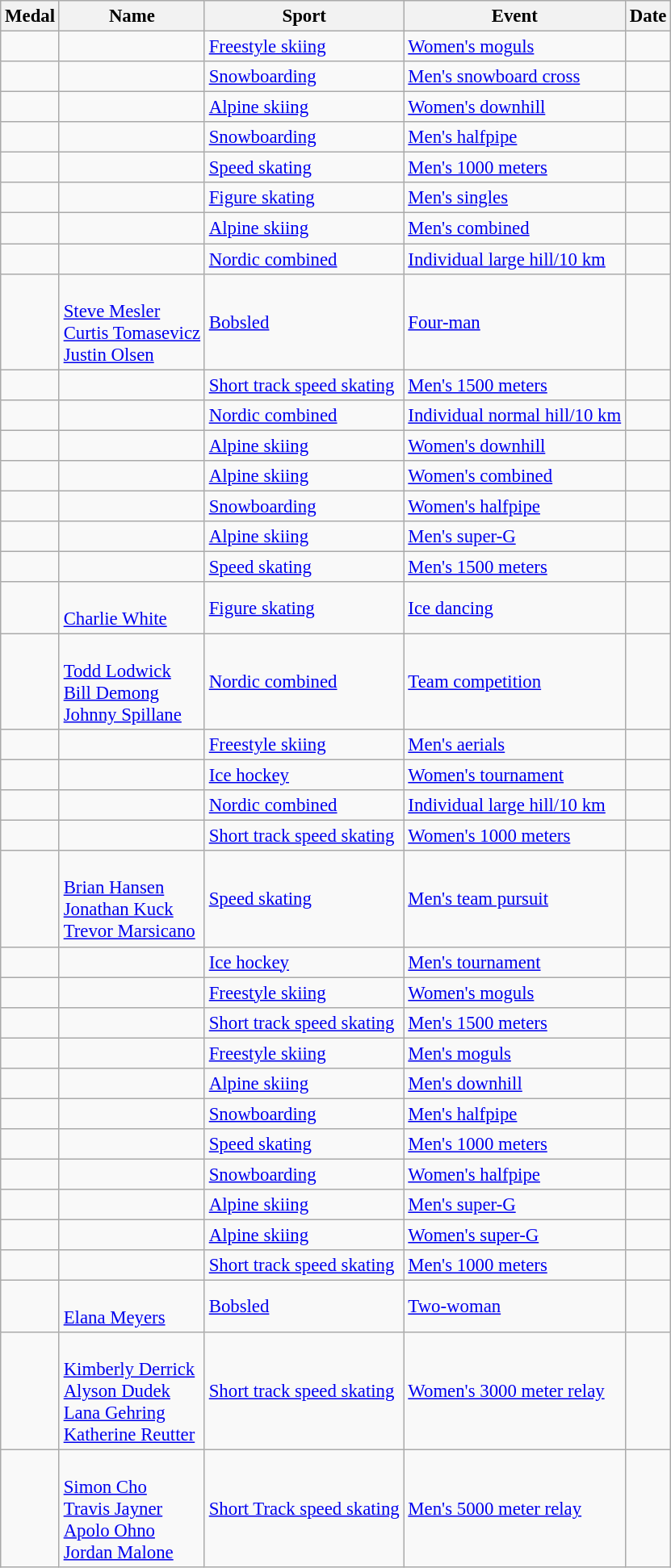<table class="wikitable sortable" style=font-size:95%>
<tr>
<th>Medal</th>
<th>Name</th>
<th>Sport</th>
<th>Event</th>
<th>Date</th>
</tr>
<tr>
<td></td>
<td></td>
<td><a href='#'>Freestyle skiing</a></td>
<td><a href='#'>Women's moguls</a></td>
<td></td>
</tr>
<tr>
<td></td>
<td></td>
<td><a href='#'>Snowboarding</a></td>
<td><a href='#'>Men's snowboard cross</a></td>
<td></td>
</tr>
<tr>
<td></td>
<td></td>
<td><a href='#'>Alpine skiing</a></td>
<td><a href='#'>Women's downhill</a></td>
<td></td>
</tr>
<tr>
<td></td>
<td></td>
<td><a href='#'>Snowboarding</a></td>
<td><a href='#'>Men's halfpipe</a></td>
<td></td>
</tr>
<tr>
<td></td>
<td></td>
<td><a href='#'>Speed skating</a></td>
<td><a href='#'>Men's 1000 meters</a></td>
<td></td>
</tr>
<tr>
<td></td>
<td></td>
<td><a href='#'>Figure skating</a></td>
<td><a href='#'>Men's singles</a></td>
<td></td>
</tr>
<tr>
<td></td>
<td></td>
<td><a href='#'>Alpine skiing</a></td>
<td><a href='#'>Men's combined</a></td>
<td></td>
</tr>
<tr>
<td></td>
<td></td>
<td><a href='#'>Nordic combined</a></td>
<td><a href='#'>Individual large hill/10 km</a></td>
<td></td>
</tr>
<tr>
<td></td>
<td><br> <a href='#'>Steve Mesler</a><br><a href='#'>Curtis Tomasevicz</a><br><a href='#'>Justin Olsen</a></td>
<td><a href='#'>Bobsled</a></td>
<td><a href='#'>Four-man</a></td>
<td></td>
</tr>
<tr>
<td></td>
<td></td>
<td><a href='#'>Short track speed skating</a></td>
<td><a href='#'>Men's 1500 meters</a></td>
<td></td>
</tr>
<tr>
<td></td>
<td></td>
<td><a href='#'>Nordic combined</a></td>
<td><a href='#'>Individual normal hill/10 km</a></td>
<td></td>
</tr>
<tr>
<td></td>
<td></td>
<td><a href='#'>Alpine skiing</a></td>
<td><a href='#'>Women's downhill</a></td>
<td></td>
</tr>
<tr>
<td></td>
<td></td>
<td><a href='#'>Alpine skiing</a></td>
<td><a href='#'>Women's combined</a></td>
<td></td>
</tr>
<tr>
<td></td>
<td></td>
<td><a href='#'>Snowboarding</a></td>
<td><a href='#'>Women's halfpipe</a></td>
<td></td>
</tr>
<tr>
<td></td>
<td></td>
<td><a href='#'>Alpine skiing</a></td>
<td><a href='#'>Men's super-G</a></td>
<td></td>
</tr>
<tr>
<td></td>
<td></td>
<td><a href='#'>Speed skating</a></td>
<td><a href='#'>Men's 1500 meters</a></td>
<td></td>
</tr>
<tr>
<td></td>
<td><br><a href='#'>Charlie White</a></td>
<td><a href='#'>Figure skating</a></td>
<td><a href='#'>Ice dancing</a></td>
<td></td>
</tr>
<tr>
<td></td>
<td><br><a href='#'>Todd Lodwick</a><br><a href='#'>Bill Demong</a><br><a href='#'>Johnny Spillane</a></td>
<td><a href='#'>Nordic combined</a></td>
<td><a href='#'>Team competition</a></td>
<td></td>
</tr>
<tr>
<td></td>
<td></td>
<td><a href='#'>Freestyle skiing</a></td>
<td><a href='#'>Men's aerials</a></td>
<td></td>
</tr>
<tr>
<td></td>
<td><br></td>
<td><a href='#'>Ice hockey</a></td>
<td><a href='#'>Women's tournament</a></td>
<td></td>
</tr>
<tr>
<td></td>
<td></td>
<td><a href='#'>Nordic combined</a></td>
<td><a href='#'>Individual large hill/10 km</a></td>
<td></td>
</tr>
<tr>
<td></td>
<td></td>
<td><a href='#'>Short track speed skating</a></td>
<td><a href='#'>Women's 1000 meters</a></td>
<td></td>
</tr>
<tr>
<td></td>
<td><br><a href='#'>Brian Hansen</a><br><a href='#'>Jonathan Kuck</a><br><a href='#'>Trevor Marsicano</a></td>
<td><a href='#'>Speed skating</a></td>
<td><a href='#'>Men's team pursuit</a></td>
<td></td>
</tr>
<tr>
<td></td>
<td><br></td>
<td><a href='#'>Ice hockey</a></td>
<td><a href='#'>Men's tournament</a></td>
<td></td>
</tr>
<tr>
<td></td>
<td></td>
<td><a href='#'>Freestyle skiing</a></td>
<td><a href='#'>Women's moguls</a></td>
<td></td>
</tr>
<tr>
<td></td>
<td></td>
<td><a href='#'>Short track speed skating</a></td>
<td><a href='#'>Men's 1500 meters</a></td>
<td></td>
</tr>
<tr>
<td></td>
<td></td>
<td><a href='#'>Freestyle skiing</a></td>
<td><a href='#'>Men's moguls</a></td>
<td></td>
</tr>
<tr>
<td></td>
<td></td>
<td><a href='#'>Alpine skiing</a></td>
<td><a href='#'>Men's downhill</a></td>
<td></td>
</tr>
<tr>
<td></td>
<td></td>
<td><a href='#'>Snowboarding</a></td>
<td><a href='#'>Men's halfpipe</a></td>
<td></td>
</tr>
<tr>
<td></td>
<td></td>
<td><a href='#'>Speed skating</a></td>
<td><a href='#'>Men's 1000 meters</a></td>
<td></td>
</tr>
<tr>
<td></td>
<td></td>
<td><a href='#'>Snowboarding</a></td>
<td><a href='#'>Women's halfpipe</a></td>
<td></td>
</tr>
<tr>
<td></td>
<td></td>
<td><a href='#'>Alpine skiing</a></td>
<td><a href='#'>Men's super-G</a></td>
<td></td>
</tr>
<tr>
<td></td>
<td></td>
<td><a href='#'>Alpine skiing</a></td>
<td><a href='#'>Women's super-G</a></td>
<td></td>
</tr>
<tr>
<td></td>
<td></td>
<td><a href='#'>Short track speed skating</a></td>
<td><a href='#'>Men's 1000 meters</a></td>
<td></td>
</tr>
<tr>
<td></td>
<td><br><a href='#'>Elana Meyers</a></td>
<td><a href='#'>Bobsled</a></td>
<td><a href='#'>Two-woman</a></td>
<td></td>
</tr>
<tr>
<td></td>
<td><br><a href='#'>Kimberly Derrick</a><br><a href='#'>Alyson Dudek</a><br><a href='#'>Lana Gehring</a><br><a href='#'>Katherine Reutter</a></td>
<td><a href='#'>Short track speed skating</a></td>
<td><a href='#'>Women's 3000 meter relay</a></td>
<td></td>
</tr>
<tr>
<td></td>
<td><br><a href='#'>Simon Cho</a><br><a href='#'>Travis Jayner</a><br><a href='#'>Apolo Ohno</a><br><a href='#'>Jordan Malone</a></td>
<td><a href='#'>Short Track speed skating</a></td>
<td><a href='#'>Men's 5000 meter relay</a></td>
<td></td>
</tr>
</table>
